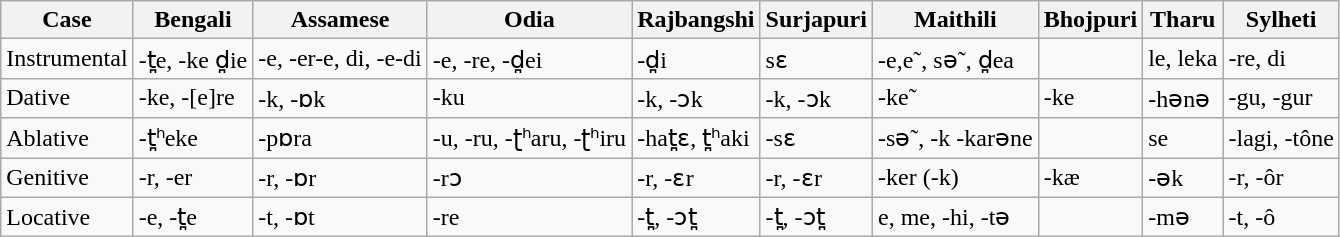<table class="wikitable">
<tr>
<th>Case</th>
<th>Bengali</th>
<th>Assamese</th>
<th>Odia</th>
<th>Rajbangshi</th>
<th>Surjapuri</th>
<th>Maithili</th>
<th>Bhojpuri</th>
<th>Tharu</th>
<th>Sylheti</th>
</tr>
<tr>
<td>Instrumental</td>
<td>-t̪e, -ke d̪ie</td>
<td>-e, -er-e, di, -e-di</td>
<td>-e, -re, -d̪ei</td>
<td>-d̪i</td>
<td>sɛ</td>
<td>-e,e˜, sə˜, d̪ea</td>
<td></td>
<td>le, leka</td>
<td>-re, di</td>
</tr>
<tr>
<td>Dative</td>
<td>-ke, -[e]re</td>
<td>-k, -ɒk</td>
<td>-ku</td>
<td>-k, -ɔk</td>
<td>-k, -ɔk</td>
<td>-ke˜</td>
<td>-ke</td>
<td>-hənə</td>
<td>-gu, -gur</td>
</tr>
<tr>
<td>Ablative</td>
<td>-t̪ʰeke</td>
<td>-pɒra</td>
<td>-u, -ru, -ʈʰaru, -ʈʰiru</td>
<td>-hat̪ɛ, t̪ʰaki</td>
<td>-sɛ</td>
<td>-sə˜, -k -karəne</td>
<td></td>
<td>se</td>
<td>-lagi, -tône</td>
</tr>
<tr>
<td>Genitive</td>
<td>-r, -er</td>
<td>-r, -ɒr</td>
<td>-rɔ</td>
<td>-r, -ɛr</td>
<td>-r, -ɛr</td>
<td>-ker (-k)</td>
<td>-kæ</td>
<td>-ək</td>
<td>-r, -ôr</td>
</tr>
<tr>
<td>Locative</td>
<td>-e, -t̪e</td>
<td>-t, -ɒt</td>
<td>-re</td>
<td>-t̪, -ɔt̪</td>
<td>-t̪, -ɔt̪</td>
<td>e, me, -hi, -tə</td>
<td></td>
<td>-mə</td>
<td>-t, -ô</td>
</tr>
</table>
